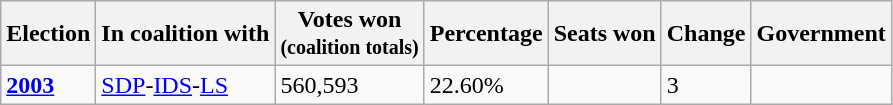<table class="wikitable">
<tr>
<th>Election</th>
<th>In coalition with</th>
<th>Votes won<br><small>(coalition totals)</small></th>
<th>Percentage</th>
<th>Seats won</th>
<th>Change</th>
<th>Government</th>
</tr>
<tr>
<td><strong><a href='#'>2003</a></strong></td>
<td><a href='#'>SDP</a>-<a href='#'>IDS</a>-<a href='#'>LS</a></td>
<td>560,593</td>
<td>22.60%</td>
<td></td>
<td> 3</td>
<td></td>
</tr>
</table>
